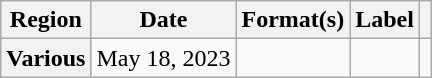<table class="wikitable plainrowheaders">
<tr>
<th scope="col">Region</th>
<th scope="col">Date</th>
<th scope="col">Format(s)</th>
<th scope="col">Label</th>
<th scope="col"></th>
</tr>
<tr>
<th scope="row">Various</th>
<td>May 18, 2023</td>
<td></td>
<td></td>
<td></td>
</tr>
</table>
